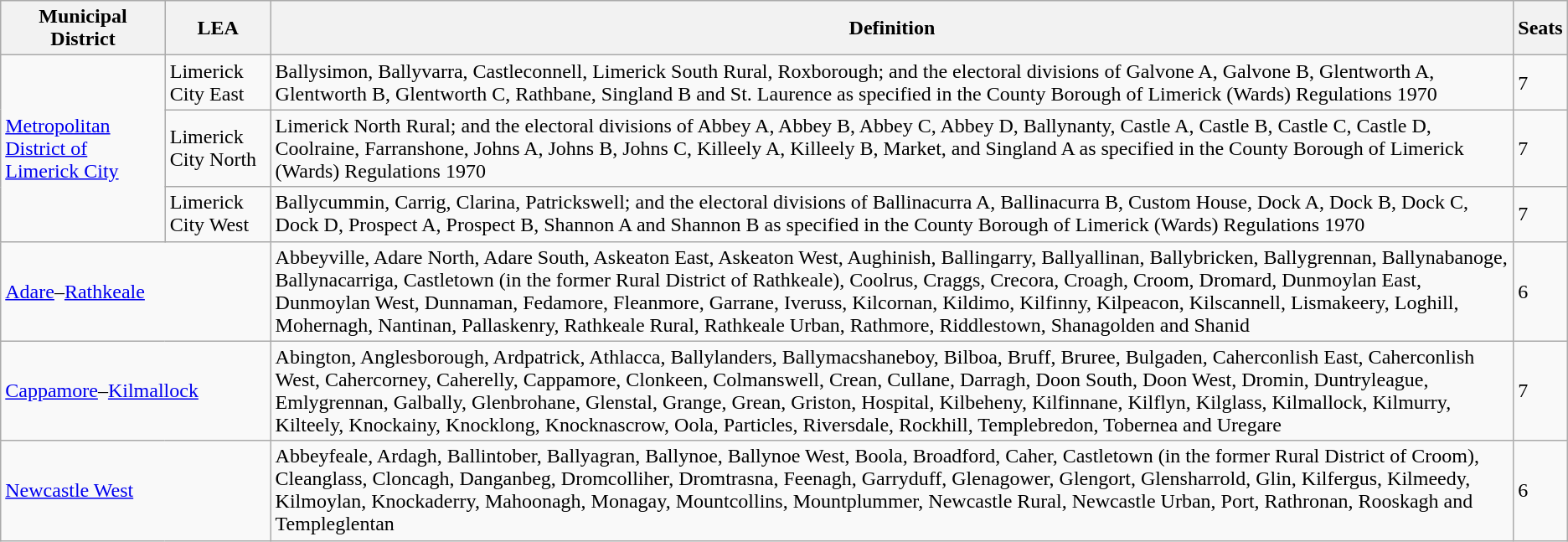<table class="wikitable">
<tr>
<th>Municipal District</th>
<th>LEA</th>
<th>Definition</th>
<th>Seats</th>
</tr>
<tr>
<td rowspan=3><a href='#'>Metropolitan District of Limerick City</a></td>
<td>Limerick City East</td>
<td>Ballysimon, Ballyvarra, Castleconnell, Limerick South Rural, Roxborough; and the electoral divisions of Galvone A, Galvone B, Glentworth A, Glentworth B, Glentworth C, Rathbane, Singland B and St. Laurence as specified in the County Borough of Limerick (Wards) Regulations 1970</td>
<td>7</td>
</tr>
<tr>
<td>Limerick City North</td>
<td>Limerick North Rural; and the electoral divisions of Abbey A, Abbey B, Abbey C, Abbey D, Ballynanty, Castle A, Castle B, Castle C, Castle D, Coolraine, Farranshone, Johns A, Johns B, Johns C, Killeely A, Killeely B, Market, and Singland A as specified in the County Borough of Limerick (Wards) Regulations 1970</td>
<td>7</td>
</tr>
<tr>
<td>Limerick City West</td>
<td>Ballycummin, Carrig, Clarina, Patrickswell; and the electoral divisions of Ballinacurra A, Ballinacurra B, Custom House, Dock A, Dock B, Dock C, Dock D, Prospect A, Prospect B, Shannon A and Shannon B as specified in the County Borough of Limerick (Wards) Regulations 1970</td>
<td>7</td>
</tr>
<tr>
<td colspan=2><a href='#'>Adare</a>–<a href='#'>Rathkeale</a></td>
<td>Abbeyville, Adare North, Adare South, Askeaton East, Askeaton West, Aughinish, Ballingarry, Ballyallinan, Ballybricken, Ballygrennan, Ballynabanoge, Ballynacarriga, Castletown (in the former Rural District of Rathkeale), Coolrus, Craggs, Crecora, Croagh, Croom, Dromard, Dunmoylan East, Dunmoylan West, Dunnaman, Fedamore, Fleanmore, Garrane, Iveruss, Kilcornan, Kildimo, Kilfinny, Kilpeacon, Kilscannell, Lismakeery, Loghill, Mohernagh, Nantinan, Pallaskenry, Rathkeale Rural, Rathkeale Urban, Rathmore, Riddlestown, Shanagolden and Shanid</td>
<td>6</td>
</tr>
<tr>
<td colspan=2><a href='#'>Cappamore</a>–<a href='#'>Kilmallock</a></td>
<td>Abington, Anglesborough, Ardpatrick, Athlacca, Ballylanders, Ballymacshaneboy, Bilboa, Bruff, Bruree, Bulgaden, Caherconlish East, Caherconlish West, Cahercorney, Caherelly, Cappamore, Clonkeen, Colmanswell, Crean, Cullane, Darragh, Doon South, Doon West, Dromin, Duntryleague, Emlygrennan, Galbally, Glenbrohane, Glenstal, Grange, Grean, Griston, Hospital, Kilbeheny, Kilfinnane, Kilflyn, Kilglass, Kilmallock, Kilmurry, Kilteely, Knockainy, Knocklong, Knocknascrow, Oola, Particles, Riversdale, Rockhill, Templebredon, Tobernea and Uregare</td>
<td>7</td>
</tr>
<tr>
<td colspan=2><a href='#'>Newcastle West</a></td>
<td>Abbeyfeale, Ardagh, Ballintober, Ballyagran, Ballynoe, Ballynoe West, Boola, Broadford, Caher, Castletown (in the former Rural District of Croom), Cleanglass, Cloncagh, Danganbeg, Dromcolliher, Dromtrasna, Feenagh, Garryduff, Glenagower, Glengort, Glensharrold, Glin, Kilfergus, Kilmeedy, Kilmoylan, Knockaderry, Mahoonagh, Monagay, Mountcollins, Mountplummer, Newcastle Rural, Newcastle Urban, Port, Rathronan, Rooskagh and Templeglentan</td>
<td>6</td>
</tr>
</table>
